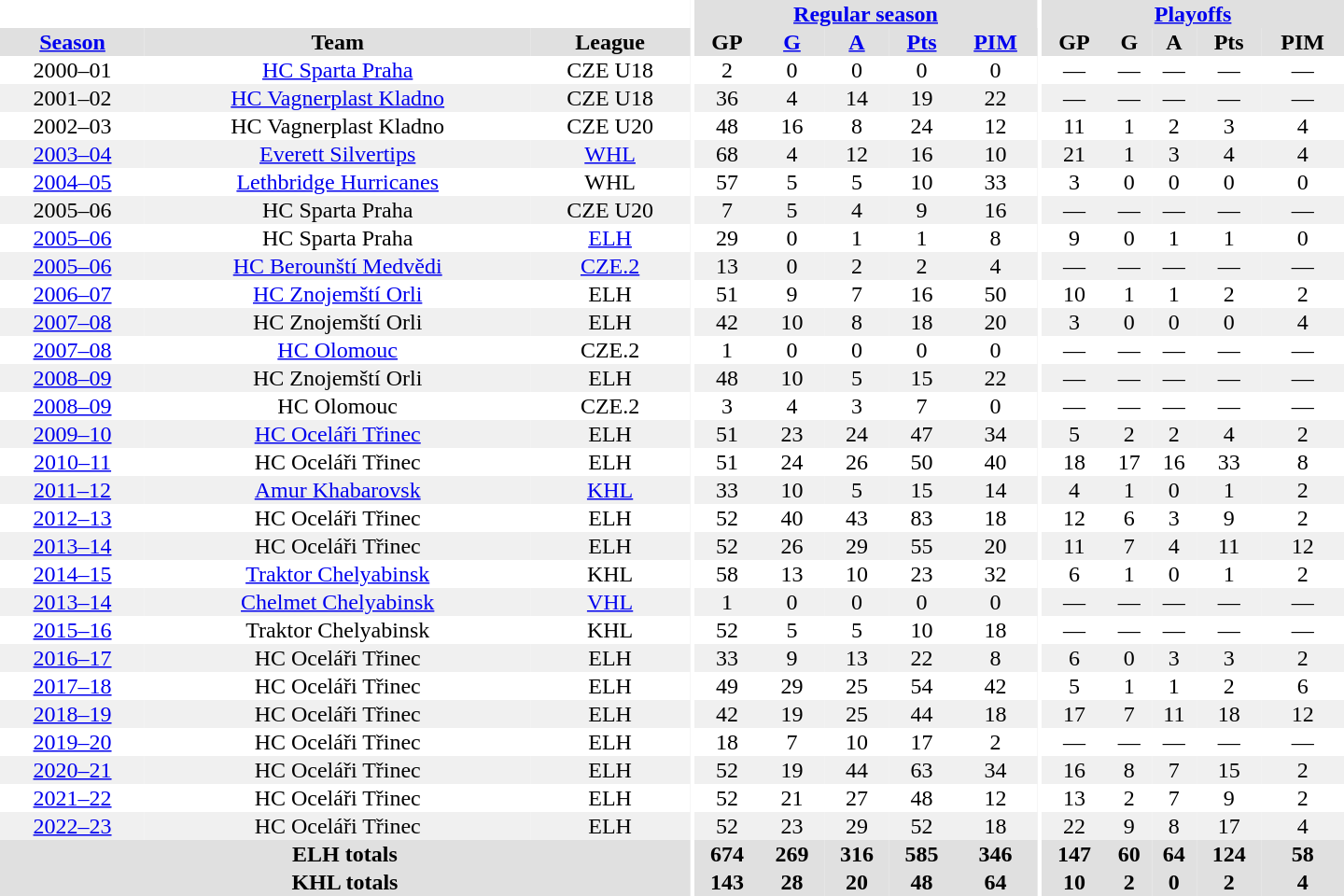<table border="0" cellpadding="1" cellspacing="0" style="text-align:center; width:60em">
<tr bgcolor="#e0e0e0">
<th colspan="3"  bgcolor="#ffffff"></th>
<th rowspan="100" bgcolor="#ffffff"></th>
<th colspan="5"><a href='#'>Regular season</a></th>
<th rowspan="100" bgcolor="#ffffff"></th>
<th colspan="5"><a href='#'>Playoffs</a></th>
</tr>
<tr bgcolor="#e0e0e0">
<th><a href='#'>Season</a></th>
<th>Team</th>
<th>League</th>
<th>GP</th>
<th><a href='#'>G</a></th>
<th><a href='#'>A</a></th>
<th><a href='#'>Pts</a></th>
<th><a href='#'>PIM</a></th>
<th>GP</th>
<th>G</th>
<th>A</th>
<th>Pts</th>
<th>PIM</th>
</tr>
<tr>
<td>2000–01</td>
<td><a href='#'>HC Sparta Praha</a></td>
<td>CZE U18</td>
<td>2</td>
<td>0</td>
<td>0</td>
<td>0</td>
<td>0</td>
<td>—</td>
<td>—</td>
<td>—</td>
<td>—</td>
<td>—</td>
</tr>
<tr bgcolor="#f0f0f0">
<td>2001–02</td>
<td><a href='#'>HC Vagnerplast Kladno</a></td>
<td>CZE U18</td>
<td>36</td>
<td>4</td>
<td>14</td>
<td>19</td>
<td>22</td>
<td>—</td>
<td>—</td>
<td>—</td>
<td>—</td>
<td>—</td>
</tr>
<tr>
<td>2002–03</td>
<td>HC Vagnerplast Kladno</td>
<td>CZE U20</td>
<td>48</td>
<td>16</td>
<td>8</td>
<td>24</td>
<td>12</td>
<td>11</td>
<td>1</td>
<td>2</td>
<td>3</td>
<td>4</td>
</tr>
<tr bgcolor="#f0f0f0">
<td><a href='#'>2003–04</a></td>
<td><a href='#'>Everett Silvertips</a></td>
<td><a href='#'>WHL</a></td>
<td>68</td>
<td>4</td>
<td>12</td>
<td>16</td>
<td>10</td>
<td>21</td>
<td>1</td>
<td>3</td>
<td>4</td>
<td>4</td>
</tr>
<tr>
<td><a href='#'>2004–05</a></td>
<td><a href='#'>Lethbridge Hurricanes</a></td>
<td>WHL</td>
<td>57</td>
<td>5</td>
<td>5</td>
<td>10</td>
<td>33</td>
<td>3</td>
<td>0</td>
<td>0</td>
<td>0</td>
<td>0</td>
</tr>
<tr bgcolor="#f0f0f0">
<td>2005–06</td>
<td>HC Sparta Praha</td>
<td>CZE U20</td>
<td>7</td>
<td>5</td>
<td>4</td>
<td>9</td>
<td>16</td>
<td>—</td>
<td>—</td>
<td>—</td>
<td>—</td>
<td>—</td>
</tr>
<tr>
<td><a href='#'>2005–06</a></td>
<td>HC Sparta Praha</td>
<td><a href='#'>ELH</a></td>
<td>29</td>
<td>0</td>
<td>1</td>
<td>1</td>
<td>8</td>
<td>9</td>
<td>0</td>
<td>1</td>
<td>1</td>
<td>0</td>
</tr>
<tr bgcolor="#f0f0f0">
<td><a href='#'>2005–06</a></td>
<td><a href='#'>HC Berounští Medvědi</a></td>
<td><a href='#'>CZE.2</a></td>
<td>13</td>
<td>0</td>
<td>2</td>
<td>2</td>
<td>4</td>
<td>—</td>
<td>—</td>
<td>—</td>
<td>—</td>
<td>—</td>
</tr>
<tr>
<td><a href='#'>2006–07</a></td>
<td><a href='#'>HC Znojemští Orli</a></td>
<td>ELH</td>
<td>51</td>
<td>9</td>
<td>7</td>
<td>16</td>
<td>50</td>
<td>10</td>
<td>1</td>
<td>1</td>
<td>2</td>
<td>2</td>
</tr>
<tr bgcolor="#f0f0f0">
<td><a href='#'>2007–08</a></td>
<td>HC Znojemští Orli</td>
<td>ELH</td>
<td>42</td>
<td>10</td>
<td>8</td>
<td>18</td>
<td>20</td>
<td>3</td>
<td>0</td>
<td>0</td>
<td>0</td>
<td>4</td>
</tr>
<tr>
<td><a href='#'>2007–08</a></td>
<td><a href='#'>HC Olomouc</a></td>
<td>CZE.2</td>
<td>1</td>
<td>0</td>
<td>0</td>
<td>0</td>
<td>0</td>
<td>—</td>
<td>—</td>
<td>—</td>
<td>—</td>
<td>—</td>
</tr>
<tr bgcolor="#f0f0f0">
<td><a href='#'>2008–09</a></td>
<td>HC Znojemští Orli</td>
<td>ELH</td>
<td>48</td>
<td>10</td>
<td>5</td>
<td>15</td>
<td>22</td>
<td>—</td>
<td>—</td>
<td>—</td>
<td>—</td>
<td>—</td>
</tr>
<tr>
<td><a href='#'>2008–09</a></td>
<td>HC Olomouc</td>
<td>CZE.2</td>
<td>3</td>
<td>4</td>
<td>3</td>
<td>7</td>
<td>0</td>
<td>—</td>
<td>—</td>
<td>—</td>
<td>—</td>
<td>—</td>
</tr>
<tr bgcolor="#f0f0f0">
<td><a href='#'>2009–10</a></td>
<td><a href='#'>HC Oceláři Třinec</a></td>
<td>ELH</td>
<td>51</td>
<td>23</td>
<td>24</td>
<td>47</td>
<td>34</td>
<td>5</td>
<td>2</td>
<td>2</td>
<td>4</td>
<td>2</td>
</tr>
<tr>
<td><a href='#'>2010–11</a></td>
<td>HC Oceláři Třinec</td>
<td>ELH</td>
<td>51</td>
<td>24</td>
<td>26</td>
<td>50</td>
<td>40</td>
<td>18</td>
<td>17</td>
<td>16</td>
<td>33</td>
<td>8</td>
</tr>
<tr bgcolor="#f0f0f0">
<td><a href='#'>2011–12</a></td>
<td><a href='#'>Amur Khabarovsk</a></td>
<td><a href='#'>KHL</a></td>
<td>33</td>
<td>10</td>
<td>5</td>
<td>15</td>
<td>14</td>
<td>4</td>
<td>1</td>
<td>0</td>
<td>1</td>
<td>2</td>
</tr>
<tr>
<td><a href='#'>2012–13</a></td>
<td>HC Oceláři Třinec</td>
<td>ELH</td>
<td>52</td>
<td>40</td>
<td>43</td>
<td>83</td>
<td>18</td>
<td>12</td>
<td>6</td>
<td>3</td>
<td>9</td>
<td>2</td>
</tr>
<tr bgcolor="#f0f0f0">
<td><a href='#'>2013–14</a></td>
<td>HC Oceláři Třinec</td>
<td>ELH</td>
<td>52</td>
<td>26</td>
<td>29</td>
<td>55</td>
<td>20</td>
<td>11</td>
<td>7</td>
<td>4</td>
<td>11</td>
<td>12</td>
</tr>
<tr>
<td><a href='#'>2014–15</a></td>
<td><a href='#'>Traktor Chelyabinsk</a></td>
<td>KHL</td>
<td>58</td>
<td>13</td>
<td>10</td>
<td>23</td>
<td>32</td>
<td>6</td>
<td>1</td>
<td>0</td>
<td>1</td>
<td>2</td>
</tr>
<tr bgcolor="#f0f0f0">
<td><a href='#'>2013–14</a></td>
<td><a href='#'>Chelmet Chelyabinsk</a></td>
<td><a href='#'>VHL</a></td>
<td>1</td>
<td>0</td>
<td>0</td>
<td>0</td>
<td>0</td>
<td>—</td>
<td>—</td>
<td>—</td>
<td>—</td>
<td>—</td>
</tr>
<tr>
<td><a href='#'>2015–16</a></td>
<td>Traktor Chelyabinsk</td>
<td>KHL</td>
<td>52</td>
<td>5</td>
<td>5</td>
<td>10</td>
<td>18</td>
<td>—</td>
<td>—</td>
<td>—</td>
<td>—</td>
<td>—</td>
</tr>
<tr bgcolor="#f0f0f0">
<td><a href='#'>2016–17</a></td>
<td>HC Oceláři Třinec</td>
<td>ELH</td>
<td>33</td>
<td>9</td>
<td>13</td>
<td>22</td>
<td>8</td>
<td>6</td>
<td>0</td>
<td>3</td>
<td>3</td>
<td>2</td>
</tr>
<tr>
<td><a href='#'>2017–18</a></td>
<td>HC Oceláři Třinec</td>
<td>ELH</td>
<td>49</td>
<td>29</td>
<td>25</td>
<td>54</td>
<td>42</td>
<td>5</td>
<td>1</td>
<td>1</td>
<td>2</td>
<td>6</td>
</tr>
<tr bgcolor="#f0f0f0">
<td><a href='#'>2018–19</a></td>
<td>HC Oceláři Třinec</td>
<td>ELH</td>
<td>42</td>
<td>19</td>
<td>25</td>
<td>44</td>
<td>18</td>
<td>17</td>
<td>7</td>
<td>11</td>
<td>18</td>
<td>12</td>
</tr>
<tr>
<td><a href='#'>2019–20</a></td>
<td>HC Oceláři Třinec</td>
<td>ELH</td>
<td>18</td>
<td>7</td>
<td>10</td>
<td>17</td>
<td>2</td>
<td>—</td>
<td>—</td>
<td>—</td>
<td>—</td>
<td>—</td>
</tr>
<tr bgcolor="#f0f0f0">
<td><a href='#'>2020–21</a></td>
<td>HC Oceláři Třinec</td>
<td>ELH</td>
<td>52</td>
<td>19</td>
<td>44</td>
<td>63</td>
<td>34</td>
<td>16</td>
<td>8</td>
<td>7</td>
<td>15</td>
<td>2</td>
</tr>
<tr>
<td><a href='#'>2021–22</a></td>
<td>HC Oceláři Třinec</td>
<td>ELH</td>
<td>52</td>
<td>21</td>
<td>27</td>
<td>48</td>
<td>12</td>
<td>13</td>
<td>2</td>
<td>7</td>
<td>9</td>
<td>2</td>
</tr>
<tr bgcolor="#f0f0f0">
<td><a href='#'>2022–23</a></td>
<td>HC Oceláři Třinec</td>
<td>ELH</td>
<td>52</td>
<td>23</td>
<td>29</td>
<td>52</td>
<td>18</td>
<td>22</td>
<td>9</td>
<td>8</td>
<td>17</td>
<td>4</td>
</tr>
<tr bgcolor="#e0e0e0">
<th colspan="3">ELH totals</th>
<th>674</th>
<th>269</th>
<th>316</th>
<th>585</th>
<th>346</th>
<th>147</th>
<th>60</th>
<th>64</th>
<th>124</th>
<th>58</th>
</tr>
<tr bgcolor="#e0e0e0">
<th colspan="3">KHL totals</th>
<th>143</th>
<th>28</th>
<th>20</th>
<th>48</th>
<th>64</th>
<th>10</th>
<th>2</th>
<th>0</th>
<th>2</th>
<th>4</th>
</tr>
</table>
